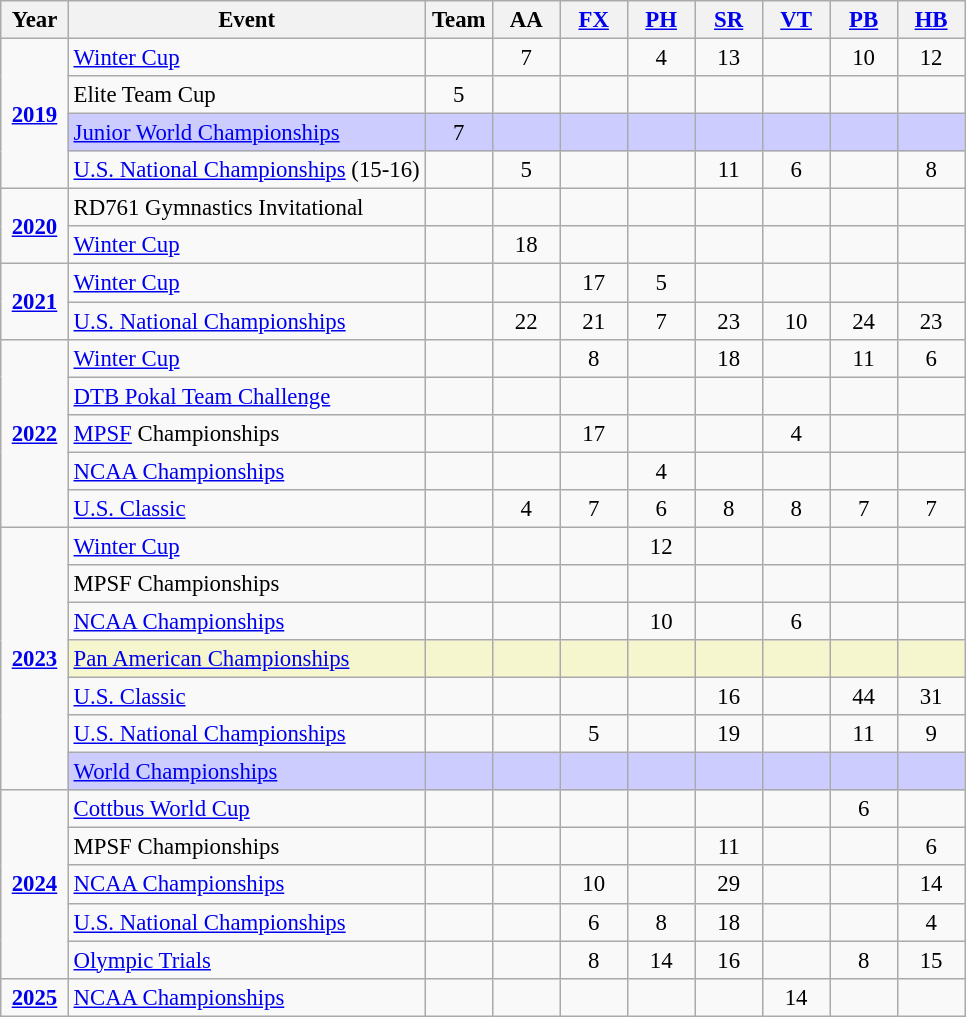<table class="wikitable sortable" style="text-align:center; font-size:95%;">
<tr>
<th width=7% class=unsortable>Year</th>
<th width=37% class=unsortable>Event</th>
<th width=7% class=unsortable>Team</th>
<th width=7% class=unsortable>AA</th>
<th width=7% class=unsortable><a href='#'>FX</a></th>
<th width=7% class=unsortable><a href='#'>PH</a></th>
<th width=7% class=unsortable><a href='#'>SR</a></th>
<th width=7% class=unsortable><a href='#'>VT</a></th>
<th width=7% class=unsortable><a href='#'>PB</a></th>
<th width=7% class=unsortable><a href='#'>HB</a></th>
</tr>
<tr>
<td rowspan="4"><strong><a href='#'>2019</a></strong></td>
<td align=left><a href='#'>Winter Cup</a></td>
<td></td>
<td>7</td>
<td></td>
<td>4</td>
<td>13</td>
<td></td>
<td>10</td>
<td>12</td>
</tr>
<tr>
<td align=left>Elite Team Cup</td>
<td>5</td>
<td></td>
<td></td>
<td></td>
<td></td>
<td></td>
<td></td>
<td></td>
</tr>
<tr style="background:#ccf;">
<td align=left><a href='#'>Junior World Championships</a></td>
<td>7</td>
<td></td>
<td></td>
<td></td>
<td></td>
<td></td>
<td></td>
<td></td>
</tr>
<tr>
<td align=left><a href='#'>U.S. National Championships</a> (15-16)</td>
<td></td>
<td>5</td>
<td></td>
<td></td>
<td>11</td>
<td>6</td>
<td></td>
<td>8</td>
</tr>
<tr>
<td rowspan="2"><strong><a href='#'>2020</a></strong></td>
<td align=left>RD761 Gymnastics Invitational</td>
<td></td>
<td></td>
<td></td>
<td></td>
<td></td>
<td></td>
<td></td>
<td></td>
</tr>
<tr>
<td align=left><a href='#'>Winter Cup</a></td>
<td></td>
<td>18</td>
<td></td>
<td></td>
<td></td>
<td></td>
<td></td>
<td></td>
</tr>
<tr>
<td rowspan="2"><strong><a href='#'>2021</a></strong></td>
<td align=left><a href='#'>Winter Cup</a></td>
<td></td>
<td></td>
<td>17</td>
<td>5</td>
<td></td>
<td></td>
<td></td>
<td></td>
</tr>
<tr>
<td align=left><a href='#'>U.S. National Championships</a></td>
<td></td>
<td>22</td>
<td>21</td>
<td>7</td>
<td>23</td>
<td>10</td>
<td>24</td>
<td>23</td>
</tr>
<tr>
<td rowspan="5"><strong><a href='#'>2022</a></strong></td>
<td align=left><a href='#'>Winter Cup</a></td>
<td></td>
<td></td>
<td>8</td>
<td></td>
<td>18</td>
<td></td>
<td>11</td>
<td>6</td>
</tr>
<tr>
<td align=left><a href='#'>DTB Pokal Team Challenge</a></td>
<td></td>
<td></td>
<td></td>
<td></td>
<td></td>
<td></td>
<td></td>
<td></td>
</tr>
<tr>
<td align=left><a href='#'>MPSF</a> Championships</td>
<td></td>
<td></td>
<td>17</td>
<td></td>
<td></td>
<td>4</td>
<td></td>
<td></td>
</tr>
<tr>
<td align=left><a href='#'>NCAA Championships</a></td>
<td></td>
<td></td>
<td></td>
<td>4</td>
<td></td>
<td></td>
<td></td>
<td></td>
</tr>
<tr>
<td align=left><a href='#'>U.S. Classic</a></td>
<td></td>
<td>4</td>
<td>7</td>
<td>6</td>
<td>8</td>
<td>8</td>
<td>7</td>
<td>7</td>
</tr>
<tr>
<td rowspan="7"><strong><a href='#'>2023</a></strong></td>
<td align=left><a href='#'>Winter Cup</a></td>
<td></td>
<td></td>
<td></td>
<td>12</td>
<td></td>
<td></td>
<td></td>
<td></td>
</tr>
<tr>
<td align=left>MPSF Championships</td>
<td></td>
<td></td>
<td></td>
<td></td>
<td></td>
<td></td>
<td></td>
<td></td>
</tr>
<tr>
<td align=left><a href='#'>NCAA Championships</a></td>
<td></td>
<td></td>
<td></td>
<td>10</td>
<td></td>
<td>6</td>
<td></td>
<td></td>
</tr>
<tr bgcolor=#F5F6CE>
<td align=left><a href='#'>Pan American Championships</a></td>
<td></td>
<td></td>
<td></td>
<td></td>
<td></td>
<td></td>
<td></td>
<td></td>
</tr>
<tr>
<td align=left><a href='#'>U.S. Classic</a></td>
<td></td>
<td></td>
<td></td>
<td></td>
<td>16</td>
<td></td>
<td>44</td>
<td>31</td>
</tr>
<tr>
<td align=left><a href='#'>U.S. National Championships</a></td>
<td></td>
<td></td>
<td>5</td>
<td></td>
<td>19</td>
<td></td>
<td>11</td>
<td>9</td>
</tr>
<tr bgcolor=#CCCCFF>
<td align=left><a href='#'>World Championships</a></td>
<td></td>
<td></td>
<td></td>
<td></td>
<td></td>
<td></td>
<td></td>
<td></td>
</tr>
<tr>
<td rowspan="5"><strong><a href='#'>2024</a></strong></td>
<td align=left><a href='#'>Cottbus World Cup</a></td>
<td></td>
<td></td>
<td></td>
<td></td>
<td></td>
<td></td>
<td>6</td>
<td></td>
</tr>
<tr>
<td align=left>MPSF Championships</td>
<td></td>
<td></td>
<td></td>
<td></td>
<td>11</td>
<td></td>
<td></td>
<td>6</td>
</tr>
<tr>
<td align=left><a href='#'>NCAA Championships</a></td>
<td></td>
<td></td>
<td>10</td>
<td></td>
<td>29</td>
<td></td>
<td></td>
<td>14</td>
</tr>
<tr>
<td align=left><a href='#'>U.S. National Championships</a></td>
<td></td>
<td></td>
<td>6</td>
<td>8</td>
<td>18</td>
<td></td>
<td></td>
<td>4</td>
</tr>
<tr>
<td align=left><a href='#'>Olympic Trials</a></td>
<td></td>
<td></td>
<td>8</td>
<td>14</td>
<td>16</td>
<td></td>
<td>8</td>
<td>15</td>
</tr>
<tr>
<td rowspan="1"><strong><a href='#'>2025</a></strong></td>
<td align=left><a href='#'>NCAA Championships</a></td>
<td></td>
<td></td>
<td></td>
<td></td>
<td></td>
<td>14</td>
<td></td>
<td></td>
</tr>
</table>
